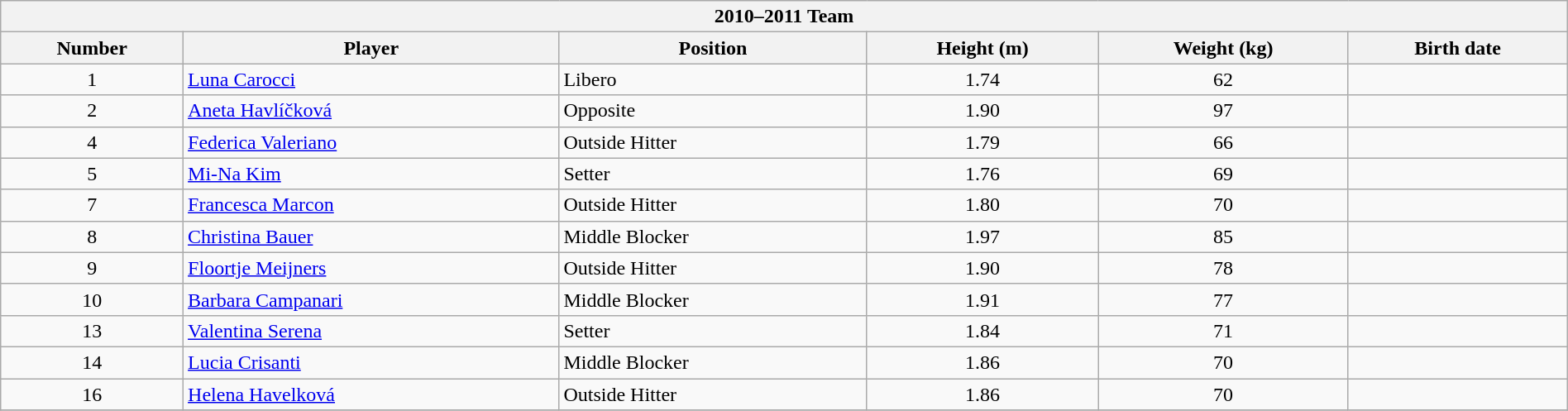<table class="wikitable" style="width:100%;">
<tr>
<th colspan=6><strong>2010–2011 Team</strong></th>
</tr>
<tr>
<th>Number</th>
<th>Player</th>
<th>Position</th>
<th>Height (m)</th>
<th>Weight (kg)</th>
<th>Birth date</th>
</tr>
<tr>
<td align=center>1</td>
<td> <a href='#'>Luna Carocci</a></td>
<td>Libero</td>
<td align=center>1.74</td>
<td align=center>62</td>
<td></td>
</tr>
<tr>
<td align=center>2</td>
<td> <a href='#'>Aneta Havlíčková</a></td>
<td>Opposite</td>
<td align=center>1.90</td>
<td align=center>97</td>
<td></td>
</tr>
<tr>
<td align=center>4</td>
<td> <a href='#'>Federica Valeriano</a></td>
<td>Outside Hitter</td>
<td align=center>1.79</td>
<td align=center>66</td>
<td></td>
</tr>
<tr>
<td align=center>5</td>
<td> <a href='#'>Mi-Na Kim</a></td>
<td>Setter</td>
<td align=center>1.76</td>
<td align=center>69</td>
<td></td>
</tr>
<tr>
<td align=center>7</td>
<td> <a href='#'>Francesca Marcon</a></td>
<td>Outside Hitter</td>
<td align=center>1.80</td>
<td align=center>70</td>
<td></td>
</tr>
<tr>
<td align=center>8</td>
<td> <a href='#'>Christina Bauer</a></td>
<td>Middle Blocker</td>
<td align=center>1.97</td>
<td align=center>85</td>
<td></td>
</tr>
<tr>
<td align=center>9</td>
<td> <a href='#'>Floortje Meijners</a></td>
<td>Outside Hitter</td>
<td align=center>1.90</td>
<td align=center>78</td>
<td></td>
</tr>
<tr>
<td align=center>10</td>
<td> <a href='#'>Barbara Campanari</a></td>
<td>Middle Blocker</td>
<td align=center>1.91</td>
<td align=center>77</td>
<td></td>
</tr>
<tr>
<td align=center>13</td>
<td> <a href='#'>Valentina Serena</a></td>
<td>Setter</td>
<td align=center>1.84</td>
<td align=center>71</td>
<td></td>
</tr>
<tr>
<td align=center>14</td>
<td> <a href='#'>Lucia Crisanti</a></td>
<td>Middle Blocker</td>
<td align=center>1.86</td>
<td align=center>70</td>
<td></td>
</tr>
<tr>
<td align=center>16</td>
<td> <a href='#'>Helena Havelková</a></td>
<td>Outside Hitter</td>
<td align=center>1.86</td>
<td align=center>70</td>
<td></td>
</tr>
<tr>
</tr>
</table>
